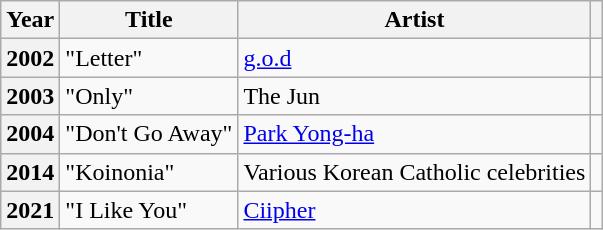<table class="wikitable plainrowheaders sortable">
<tr>
<th scope="col">Year</th>
<th scope="col">Title</th>
<th scope="col">Artist</th>
<th scope="col" class="unsortable"></th>
</tr>
<tr>
<th scope="row">2002</th>
<td>"Letter"</td>
<td><a href='#'>g.o.d</a></td>
<td></td>
</tr>
<tr>
<th scope="row">2003</th>
<td>"Only"</td>
<td>The Jun</td>
<td></td>
</tr>
<tr>
<th scope="row">2004</th>
<td>"Don't Go Away"</td>
<td><a href='#'>Park Yong-ha</a></td>
<td></td>
</tr>
<tr>
<th scope="row">2014</th>
<td>"Koinonia"</td>
<td>Various Korean Catholic celebrities </td>
<td style="text-align:center"></td>
</tr>
<tr>
<th scope="row">2021</th>
<td>"I Like You"</td>
<td><a href='#'>Ciipher</a></td>
<td style="text-align:center"></td>
</tr>
</table>
